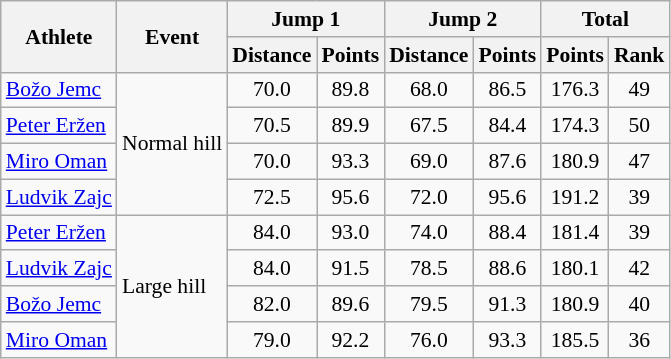<table class="wikitable" style="font-size:90%">
<tr>
<th rowspan="2">Athlete</th>
<th rowspan="2">Event</th>
<th colspan="2">Jump 1</th>
<th colspan="2">Jump 2</th>
<th colspan="2">Total</th>
</tr>
<tr>
<th>Distance</th>
<th>Points</th>
<th>Distance</th>
<th>Points</th>
<th>Points</th>
<th>Rank</th>
</tr>
<tr>
<td><a href='#'>Božo Jemc</a></td>
<td rowspan="4">Normal hill</td>
<td align="center">70.0</td>
<td align="center">89.8</td>
<td align="center">68.0</td>
<td align="center">86.5</td>
<td align="center">176.3</td>
<td align="center">49</td>
</tr>
<tr>
<td><a href='#'>Peter Eržen</a></td>
<td align="center">70.5</td>
<td align="center">89.9</td>
<td align="center">67.5</td>
<td align="center">84.4</td>
<td align="center">174.3</td>
<td align="center">50</td>
</tr>
<tr>
<td><a href='#'>Miro Oman</a></td>
<td align="center">70.0</td>
<td align="center">93.3</td>
<td align="center">69.0</td>
<td align="center">87.6</td>
<td align="center">180.9</td>
<td align="center">47</td>
</tr>
<tr>
<td><a href='#'>Ludvik Zajc</a></td>
<td align="center">72.5</td>
<td align="center">95.6</td>
<td align="center">72.0</td>
<td align="center">95.6</td>
<td align="center">191.2</td>
<td align="center">39</td>
</tr>
<tr>
<td><a href='#'>Peter Eržen</a></td>
<td rowspan="4">Large hill</td>
<td align="center">84.0</td>
<td align="center">93.0</td>
<td align="center">74.0</td>
<td align="center">88.4</td>
<td align="center">181.4</td>
<td align="center">39</td>
</tr>
<tr>
<td><a href='#'>Ludvik Zajc</a></td>
<td align="center">84.0</td>
<td align="center">91.5</td>
<td align="center">78.5</td>
<td align="center">88.6</td>
<td align="center">180.1</td>
<td align="center">42</td>
</tr>
<tr>
<td><a href='#'>Božo Jemc</a></td>
<td align="center">82.0</td>
<td align="center">89.6</td>
<td align="center">79.5</td>
<td align="center">91.3</td>
<td align="center">180.9</td>
<td align="center">40</td>
</tr>
<tr>
<td><a href='#'>Miro Oman</a></td>
<td align="center">79.0</td>
<td align="center">92.2</td>
<td align="center">76.0</td>
<td align="center">93.3</td>
<td align="center">185.5</td>
<td align="center">36</td>
</tr>
</table>
